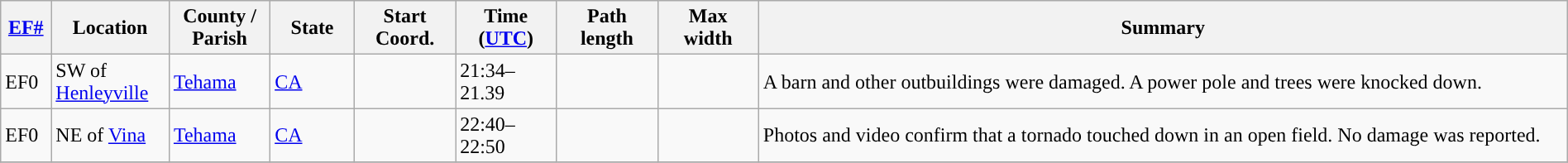<table class="wikitable sortable" style="width:100%;">
<tr>
<th scope="col"  style="width:3%; text-align:center;"><a href='#'>EF#</a></th>
<th scope="col"  style="width:7%; text-align:center;" class="unsortable">Location</th>
<th scope="col"  style="width:6%; text-align:center;" class="unsortable">County / Parish</th>
<th scope="col"  style="width:5%; text-align:center;">State</th>
<th scope="col"  style="width:6%; text-align:center;">Start Coord.</th>
<th scope="col"  style="width:6%; text-align:center;">Time (<a href='#'>UTC</a>)</th>
<th scope="col"  style="width:6%; text-align:center;">Path length</th>
<th scope="col"  style="width:6%; text-align:center;">Max width</th>
<th scope="col" class="unsortable" style="width:48%; text-align:center;">Summary</th>
</tr>
<tr>
<td>EF0</td>
<td>SW of <a href='#'>Henleyville</a></td>
<td><a href='#'>Tehama</a></td>
<td><a href='#'>CA</a></td>
<td></td>
<td>21:34–21.39</td>
<td></td>
<td></td>
<td>A barn and other outbuildings were damaged. A power pole and trees were knocked down.</td>
</tr>
<tr>
<td>EF0</td>
<td>NE of <a href='#'>Vina</a></td>
<td><a href='#'>Tehama</a></td>
<td><a href='#'>CA</a></td>
<td></td>
<td>22:40–22:50</td>
<td></td>
<td></td>
<td>Photos and video confirm that a tornado touched down in an open field. No damage was reported.</td>
</tr>
<tr>
</tr>
</table>
